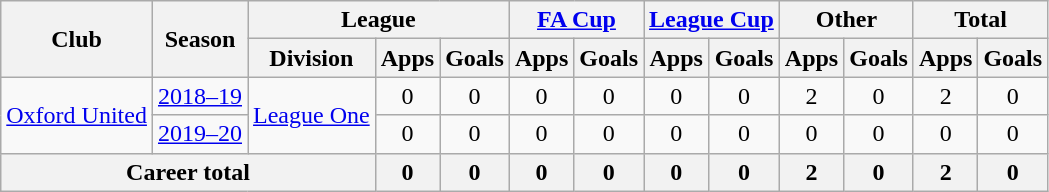<table class=wikitable style=text-align:center>
<tr>
<th rowspan="2">Club</th>
<th rowspan="2">Season</th>
<th colspan="3">League</th>
<th colspan="2"><a href='#'>FA Cup</a></th>
<th colspan="2"><a href='#'>League Cup</a></th>
<th colspan="2">Other</th>
<th colspan="2">Total</th>
</tr>
<tr>
<th>Division</th>
<th>Apps</th>
<th>Goals</th>
<th>Apps</th>
<th>Goals</th>
<th>Apps</th>
<th>Goals</th>
<th>Apps</th>
<th>Goals</th>
<th>Apps</th>
<th>Goals</th>
</tr>
<tr>
<td rowspan="2"><a href='#'>Oxford United</a></td>
<td><a href='#'>2018–19</a></td>
<td rowspan="2"><a href='#'>League One</a></td>
<td>0</td>
<td>0</td>
<td>0</td>
<td>0</td>
<td>0</td>
<td>0</td>
<td>2</td>
<td>0</td>
<td>2</td>
<td>0</td>
</tr>
<tr>
<td><a href='#'>2019–20</a></td>
<td>0</td>
<td>0</td>
<td>0</td>
<td>0</td>
<td>0</td>
<td>0</td>
<td>0</td>
<td>0</td>
<td>0</td>
<td>0</td>
</tr>
<tr>
<th colspan="3">Career total</th>
<th>0</th>
<th>0</th>
<th>0</th>
<th>0</th>
<th>0</th>
<th>0</th>
<th>2</th>
<th>0</th>
<th>2</th>
<th>0</th>
</tr>
</table>
